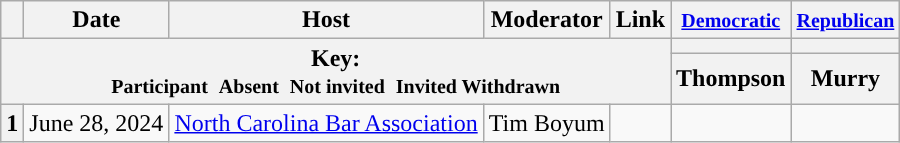<table class="wikitable" style="text-align:center;">
<tr>
<th scope="col"></th>
<th scope="col">Date</th>
<th scope="col">Host</th>
<th scope="col">Moderator</th>
<th scope="col">Link</th>
<th scope="col"><small><a href='#'>Democratic</a></small></th>
<th scope="col"><small><a href='#'>Republican</a></small></th>
</tr>
<tr>
<th colspan="5" rowspan="2">Key:<br> <small>Participant </small>  <small>Absent </small>  <small>Not invited </small>  <small>Invited  Withdrawn</small></th>
<th scope="col" style="background:"></th>
<th scope="col" style="background:"></th>
</tr>
<tr>
<th scope="col">Thompson</th>
<th scope="col">Murry</th>
</tr>
<tr>
<th>1</th>
<td style="white-space:nowrap;">June 28, 2024</td>
<td style="white-space:nowrap;"><a href='#'>North Carolina Bar Association</a></td>
<td style="white-space:nowrap;">Tim Boyum</td>
<td style="white-space:nowrap;"></td>
<td></td>
<td></td>
</tr>
</table>
